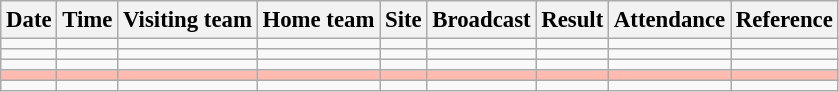<table class="wikitable" style="font-size:95%;">
<tr>
<th>Date</th>
<th>Time</th>
<th>Visiting team</th>
<th>Home team</th>
<th>Site</th>
<th>Broadcast</th>
<th>Result</th>
<th>Attendance</th>
<th class="unsortable">Reference</th>
</tr>
<tr>
<td></td>
<td></td>
<td></td>
<td></td>
<td></td>
<td></td>
<td></td>
<td></td>
<td></td>
</tr>
<tr>
<td></td>
<td></td>
<td></td>
<td></td>
<td></td>
<td></td>
<td></td>
<td></td>
<td></td>
</tr>
<tr>
<td></td>
<td></td>
<td></td>
<td></td>
<td></td>
<td></td>
<td></td>
<td></td>
<td></td>
</tr>
<tr bgcolor=ffbbb>
<td></td>
<td></td>
<td></td>
<td></td>
<td></td>
<td></td>
<td></td>
<td></td>
<td></td>
</tr>
<tr>
<td></td>
<td></td>
<td></td>
<td></td>
<td></td>
<td></td>
<td></td>
<td></td>
<td></td>
</tr>
</table>
